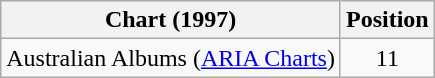<table class="wikitable">
<tr>
<th>Chart (1997)</th>
<th>Position</th>
</tr>
<tr>
<td>Australian Albums (<a href='#'>ARIA Charts</a>) </td>
<td align="center">11</td>
</tr>
</table>
